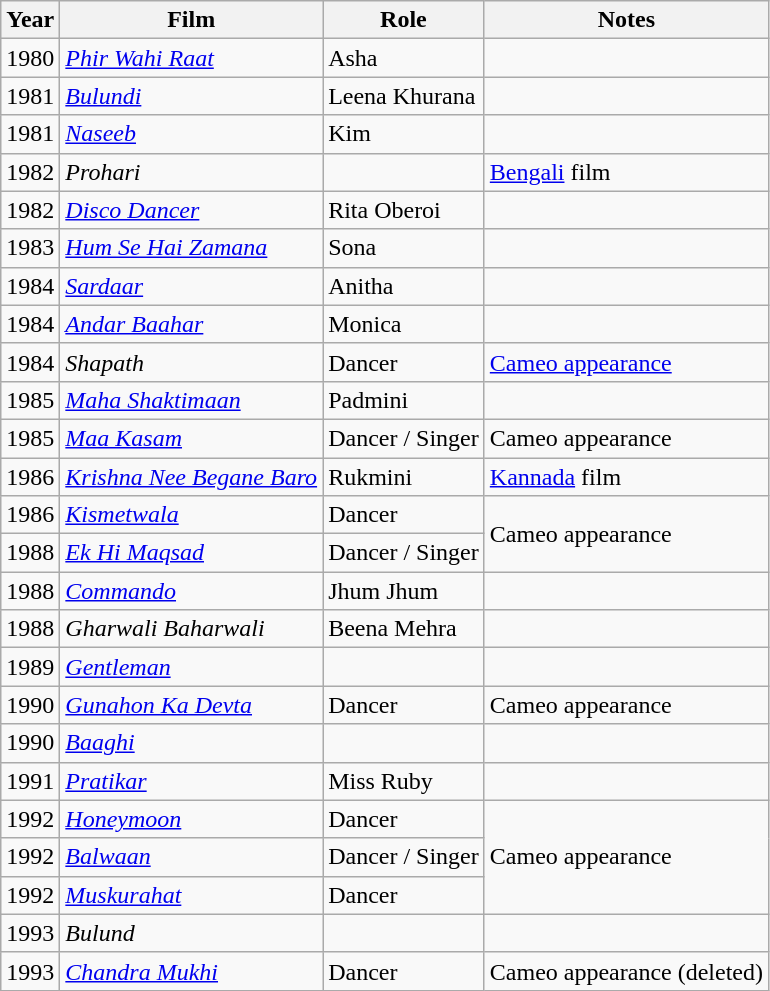<table class="wikitable">
<tr>
<th>Year</th>
<th>Film</th>
<th>Role</th>
<th>Notes</th>
</tr>
<tr>
<td>1980</td>
<td><em><a href='#'>Phir Wahi Raat</a></em></td>
<td>Asha</td>
<td></td>
</tr>
<tr>
<td>1981</td>
<td><em><a href='#'>Bulundi</a></em></td>
<td>Leena Khurana</td>
<td></td>
</tr>
<tr>
<td>1981</td>
<td><a href='#'><em>Naseeb</em></a></td>
<td>Kim</td>
<td></td>
</tr>
<tr>
<td>1982</td>
<td><em>Prohari</em></td>
<td></td>
<td><a href='#'>Bengali</a> film</td>
</tr>
<tr>
<td>1982</td>
<td><em><a href='#'>Disco Dancer</a></em></td>
<td>Rita Oberoi</td>
<td></td>
</tr>
<tr>
<td>1983</td>
<td><em><a href='#'>Hum Se Hai Zamana</a></em></td>
<td>Sona</td>
<td></td>
</tr>
<tr>
<td>1984</td>
<td><em><a href='#'>Sardaar</a></em></td>
<td>Anitha</td>
<td></td>
</tr>
<tr>
<td>1984</td>
<td><em><a href='#'>Andar Baahar</a></em></td>
<td>Monica</td>
<td></td>
</tr>
<tr>
<td>1984</td>
<td><em>Shapath</em></td>
<td>Dancer</td>
<td><a href='#'>Cameo appearance</a></td>
</tr>
<tr>
<td>1985</td>
<td><em><a href='#'>Maha Shaktimaan</a></em></td>
<td>Padmini</td>
<td></td>
</tr>
<tr>
<td>1985</td>
<td><em><a href='#'>Maa Kasam</a></em></td>
<td>Dancer / Singer</td>
<td>Cameo appearance</td>
</tr>
<tr>
<td>1986</td>
<td><em><a href='#'>Krishna Nee Begane Baro</a></em></td>
<td>Rukmini</td>
<td><a href='#'>Kannada</a> film</td>
</tr>
<tr>
<td>1986</td>
<td><em><a href='#'>Kismetwala</a></em></td>
<td>Dancer</td>
<td rowspan="2">Cameo appearance</td>
</tr>
<tr>
<td>1988</td>
<td><em><a href='#'>Ek Hi Maqsad</a></em></td>
<td>Dancer / Singer</td>
</tr>
<tr>
<td>1988</td>
<td><em><a href='#'>Commando</a></em></td>
<td>Jhum Jhum</td>
<td></td>
</tr>
<tr>
<td>1988</td>
<td><em>Gharwali Baharwali</em></td>
<td>Beena Mehra</td>
<td></td>
</tr>
<tr>
<td>1989</td>
<td><a href='#'><em>Gentleman</em></a></td>
<td></td>
<td></td>
</tr>
<tr>
<td>1990</td>
<td><a href='#'><em>Gunahon Ka Devta</em></a></td>
<td>Dancer</td>
<td>Cameo appearance</td>
</tr>
<tr>
<td>1990</td>
<td><em><a href='#'>Baaghi</a></em></td>
<td></td>
<td></td>
</tr>
<tr>
<td>1991</td>
<td><em><a href='#'>Pratikar</a></em></td>
<td>Miss Ruby</td>
<td></td>
</tr>
<tr>
<td>1992</td>
<td><a href='#'><em>Honeymoon</em></a></td>
<td>Dancer</td>
<td rowspan="3">Cameo appearance</td>
</tr>
<tr>
<td>1992</td>
<td><em><a href='#'>Balwaan</a></em></td>
<td>Dancer / Singer</td>
</tr>
<tr>
<td>1992</td>
<td><a href='#'><em>Muskurahat</em></a></td>
<td>Dancer</td>
</tr>
<tr>
<td>1993</td>
<td><em>Bulund</em></td>
<td></td>
<td></td>
</tr>
<tr>
<td>1993</td>
<td><em><a href='#'>Chandra Mukhi</a></em></td>
<td>Dancer</td>
<td>Cameo appearance (deleted)</td>
</tr>
</table>
